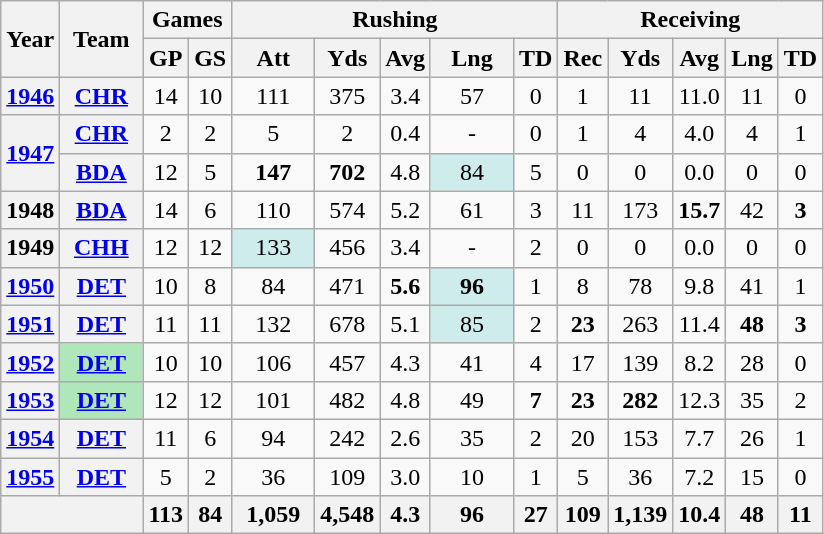<table class="wikitable" style="text-align:center;">
<tr>
<th rowspan="2">Year</th>
<th rowspan="2">Team</th>
<th colspan="2">Games</th>
<th colspan="5">Rushing</th>
<th colspan="5">Receiving</th>
</tr>
<tr>
<th>GP</th>
<th>GS</th>
<th>Att</th>
<th>Yds</th>
<th>Avg</th>
<th>Lng</th>
<th>TD</th>
<th>Rec</th>
<th>Yds</th>
<th>Avg</th>
<th>Lng</th>
<th>TD</th>
</tr>
<tr>
<th><a href='#'>1946</a></th>
<th><a href='#'>CHR</a></th>
<td>14</td>
<td>10</td>
<td>111</td>
<td>375</td>
<td>3.4</td>
<td>57</td>
<td>0</td>
<td>1</td>
<td>11</td>
<td>11.0</td>
<td>11</td>
<td>0</td>
</tr>
<tr>
<th rowspan="2"><a href='#'>1947</a></th>
<th><a href='#'>CHR</a></th>
<td>2</td>
<td>2</td>
<td>5</td>
<td>2</td>
<td>0.4</td>
<td>-</td>
<td>0</td>
<td>1</td>
<td>4</td>
<td>4.0</td>
<td>4</td>
<td>1</td>
</tr>
<tr>
<th><a href='#'>BDA</a></th>
<td>12</td>
<td>5</td>
<td><strong>147</strong></td>
<td><strong>702</strong></td>
<td>4.8</td>
<td style="background:#cfecec; width:3em;">84</td>
<td>5</td>
<td>0</td>
<td>0</td>
<td>0.0</td>
<td>0</td>
<td>0</td>
</tr>
<tr>
<th>1948</th>
<th><a href='#'>BDA</a></th>
<td>14</td>
<td>6</td>
<td>110</td>
<td>574</td>
<td>5.2</td>
<td>61</td>
<td>3</td>
<td>11</td>
<td>173</td>
<td><strong>15.7</strong></td>
<td>42</td>
<td><strong>3</strong></td>
</tr>
<tr>
<th>1949</th>
<th><a href='#'>CHH</a></th>
<td>12</td>
<td>12</td>
<td style="background:#cfecec; width:3em;">133</td>
<td>456</td>
<td>3.4</td>
<td>-</td>
<td>2</td>
<td>0</td>
<td>0</td>
<td>0.0</td>
<td>0</td>
<td>0</td>
</tr>
<tr>
<th><a href='#'>1950</a></th>
<th><a href='#'>DET</a></th>
<td>10</td>
<td>8</td>
<td>84</td>
<td>471</td>
<td><strong>5.6</strong></td>
<td style="background:#cfecec; width:3em;"><strong>96</strong></td>
<td>1</td>
<td>8</td>
<td>78</td>
<td>9.8</td>
<td>41</td>
<td>1</td>
</tr>
<tr>
<th><a href='#'>1951</a></th>
<th><a href='#'>DET</a></th>
<td>11</td>
<td>11</td>
<td>132</td>
<td>678</td>
<td>5.1</td>
<td style="background:#cfecec; width:3em;">85</td>
<td>2</td>
<td><strong>23</strong></td>
<td>263</td>
<td>11.4</td>
<td><strong>48</strong></td>
<td><strong>3</strong></td>
</tr>
<tr>
<th><a href='#'>1952</a></th>
<th style="background:#afe6ba; width:3em;"><a href='#'>DET</a></th>
<td>10</td>
<td>10</td>
<td>106</td>
<td>457</td>
<td>4.3</td>
<td>41</td>
<td>4</td>
<td>17</td>
<td>139</td>
<td>8.2</td>
<td>28</td>
<td>0</td>
</tr>
<tr>
<th><a href='#'>1953</a></th>
<th style="background:#afe6ba; width:3em;"><a href='#'>DET</a></th>
<td>12</td>
<td>12</td>
<td>101</td>
<td>482</td>
<td>4.8</td>
<td>49</td>
<td><strong>7</strong></td>
<td><strong>23</strong></td>
<td><strong>282</strong></td>
<td>12.3</td>
<td>35</td>
<td>2</td>
</tr>
<tr>
<th><a href='#'>1954</a></th>
<th><a href='#'>DET</a></th>
<td>11</td>
<td>6</td>
<td>94</td>
<td>242</td>
<td>2.6</td>
<td>35</td>
<td>2</td>
<td>20</td>
<td>153</td>
<td>7.7</td>
<td>26</td>
<td>1</td>
</tr>
<tr>
<th><a href='#'>1955</a></th>
<th><a href='#'>DET</a></th>
<td>5</td>
<td>2</td>
<td>36</td>
<td>109</td>
<td>3.0</td>
<td>10</td>
<td>1</td>
<td>5</td>
<td>36</td>
<td>7.2</td>
<td>15</td>
<td>0</td>
</tr>
<tr>
<th colspan="2"></th>
<th>113</th>
<th>84</th>
<th>1,059</th>
<th>4,548</th>
<th>4.3</th>
<th>96</th>
<th>27</th>
<th>109</th>
<th>1,139</th>
<th>10.4</th>
<th>48</th>
<th>11</th>
</tr>
</table>
